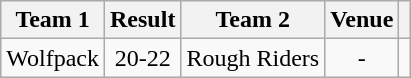<table class="wikitable" style="text-align: center">
<tr>
<th>Team 1</th>
<th>Result</th>
<th>Team 2</th>
<th>Venue</th>
<th></th>
</tr>
<tr>
<td>Wolfpack</td>
<td>20-22</td>
<td>Rough Riders</td>
<td>-</td>
<td></td>
</tr>
</table>
